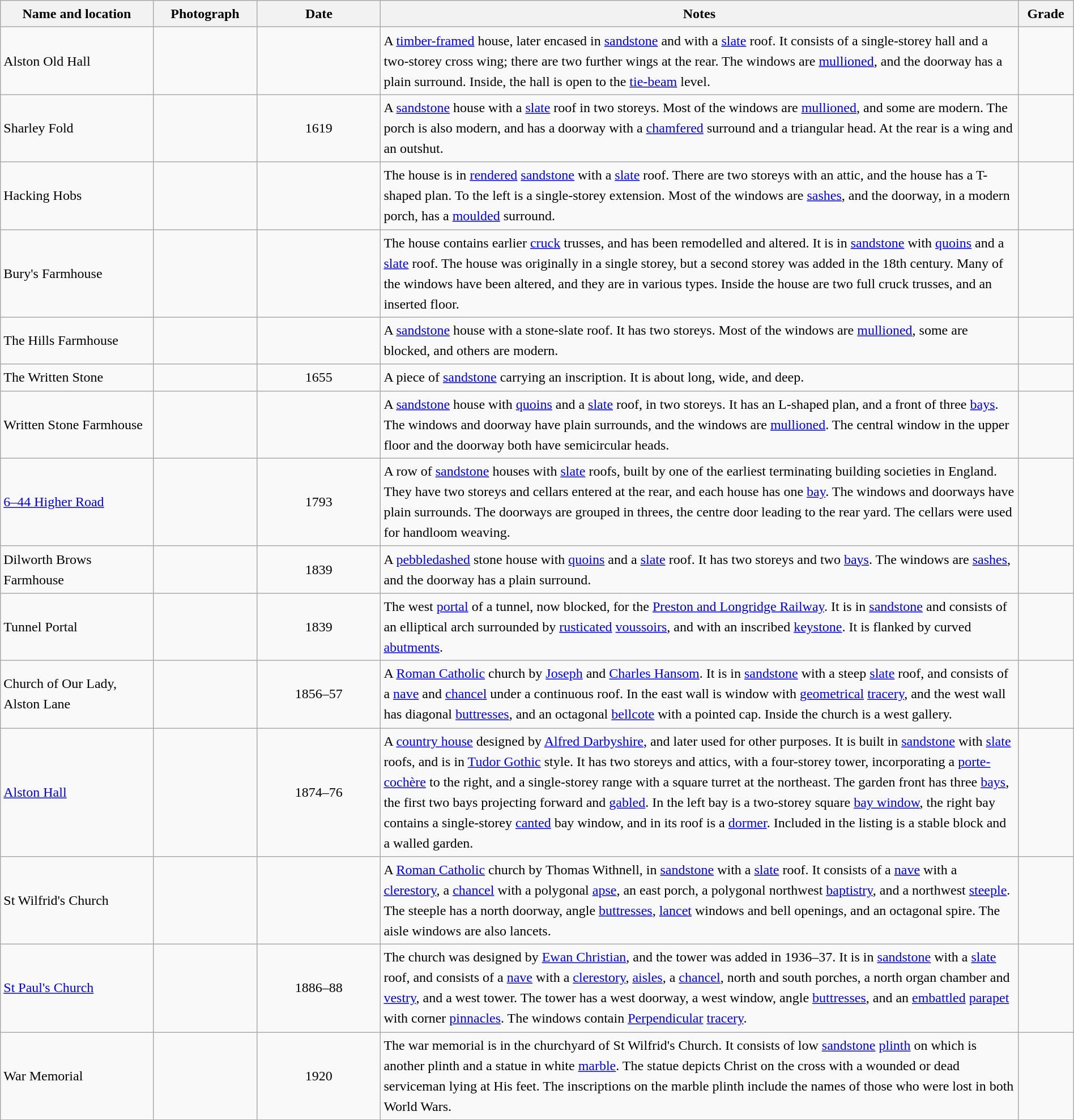<table class="wikitable sortable plainrowheaders" style="width:100%;border:0px;text-align:left;line-height:150%;">
<tr>
<th scope="col"  style="width:150px">Name and location</th>
<th scope="col"  style="width:100px" class="unsortable">Photograph</th>
<th scope="col"  style="width:120px">Date</th>
<th scope="col"  style="width:650px" class="unsortable">Notes</th>
<th scope="col"  style="width:50px">Grade</th>
</tr>
<tr>
<td>Alston Old Hall<br><small></small></td>
<td></td>
<td align="center"></td>
<td>A <a href='#'>timber-framed</a> house, later encased in <a href='#'>sandstone</a> and with a <a href='#'>slate</a> roof.  It consists of a single-storey hall and a two-storey cross wing; there are two further wings at the rear.  The windows are <a href='#'>mullioned</a>, and the doorway has a plain surround.  Inside, the hall is open to the <a href='#'>tie-beam</a> level.</td>
<td align="center" ></td>
</tr>
<tr>
<td>Sharley Fold<br><small></small></td>
<td></td>
<td align="center">1619</td>
<td>A <a href='#'>sandstone</a> house with a <a href='#'>slate</a> roof in two storeys.  Most of the windows are <a href='#'>mullioned</a>, and some are modern.  The porch is also modern, and has a doorway with a <a href='#'>chamfered</a> surround and a triangular head.  At the rear is a wing and an outshut.</td>
<td align="center" ></td>
</tr>
<tr>
<td>Hacking Hobs<br><small></small></td>
<td></td>
<td align="center"></td>
<td>The house is in <a href='#'>rendered</a> <a href='#'>sandstone</a> with a <a href='#'>slate</a> roof.  There are two storeys with an attic, and the house has a T-shaped plan.  To the left is a single-storey extension.  Most of the windows are <a href='#'>sashes</a>, and the doorway, in a modern porch, has a <a href='#'>moulded</a> surround.</td>
<td align="center" ></td>
</tr>
<tr>
<td>Bury's Farmhouse<br><small></small></td>
<td></td>
<td align="center"></td>
<td>The house contains earlier <a href='#'>cruck</a> trusses, and has been remodelled and altered.  It is in <a href='#'>sandstone</a> with <a href='#'>quoins</a> and a <a href='#'>slate</a> roof.  The house was originally in a single storey, but a second storey was added in the 18th century.  Many of the windows have been altered, and they are in various types.  Inside the house are two full cruck trusses, and an inserted floor.</td>
<td align="center" ></td>
</tr>
<tr>
<td>The Hills Farmhouse<br><small></small></td>
<td></td>
<td align="center"></td>
<td>A <a href='#'>sandstone</a> house with a stone-slate roof.  It has two storeys.  Most of the windows are <a href='#'>mullioned</a>, some are blocked, and others are modern.</td>
<td align="center" ></td>
</tr>
<tr>
<td>The Written Stone<br><small></small></td>
<td></td>
<td align="center">1655</td>
<td>A piece of <a href='#'>sandstone</a> carrying an inscription.  It is about  long,  wide, and  deep.</td>
<td align="center" ></td>
</tr>
<tr>
<td>Written Stone Farmhouse<br><small></small></td>
<td></td>
<td align="center"></td>
<td>A <a href='#'>sandstone</a> house with <a href='#'>quoins</a> and a <a href='#'>slate</a> roof, in two storeys.  It has an L-shaped plan, and a front of three <a href='#'>bays</a>.  The windows and doorway have plain surrounds, and the windows are <a href='#'>mullioned</a>.  The central window in the upper floor and the doorway both have semicircular heads.</td>
<td align="center" ></td>
</tr>
<tr>
<td><a href='#'>6–44 Higher Road</a><br><small></small></td>
<td></td>
<td align="center">1793</td>
<td>A row of <a href='#'>sandstone</a> houses with <a href='#'>slate</a> roofs, built by one of the earliest terminating building societies in England.  They have two storeys and cellars entered at the rear, and each house has one <a href='#'>bay</a>.  The windows and doorways have plain surrounds.  The doorways are grouped in threes, the centre door leading to the rear yard.  The cellars were used for handloom weaving.</td>
<td align="center" ></td>
</tr>
<tr>
<td>Dilworth Brows Farmhouse<br><small></small></td>
<td></td>
<td align="center">1839</td>
<td>A <a href='#'>pebbledashed</a> stone house with <a href='#'>quoins</a> and a <a href='#'>slate</a> roof.  It has two storeys and two <a href='#'>bays</a>.  The windows are <a href='#'>sashes</a>, and the doorway has a plain surround.</td>
<td align="center" ></td>
</tr>
<tr>
<td>Tunnel Portal<br><small></small></td>
<td></td>
<td align="center">1839</td>
<td>The west <a href='#'>portal</a> of a tunnel, now blocked, for the <a href='#'>Preston and Longridge Railway</a>.  It is in <a href='#'>sandstone</a> and consists of an elliptical arch surrounded by <a href='#'>rusticated</a> <a href='#'>voussoirs</a>, and with an inscribed <a href='#'>keystone</a>.  It is flanked by curved <a href='#'>abutments</a>.</td>
<td align="center" ></td>
</tr>
<tr>
<td>Church of Our Lady, Alston Lane<br><small></small></td>
<td></td>
<td align="center">1856–57</td>
<td>A <a href='#'>Roman Catholic</a> church by <a href='#'>Joseph</a> and <a href='#'>Charles Hansom</a>.  It is in <a href='#'>sandstone</a> with a steep <a href='#'>slate</a> roof, and consists of a <a href='#'>nave</a> and <a href='#'>chancel</a> under a continuous roof.  In the east wall is window with <a href='#'>geometrical</a> <a href='#'>tracery</a>, and the west wall has diagonal <a href='#'>buttresses</a>, and an octagonal <a href='#'>bellcote</a> with a pointed cap.  Inside the church is a west gallery.</td>
<td align="center" ></td>
</tr>
<tr>
<td><a href='#'>Alston Hall</a><br><small></small></td>
<td></td>
<td align="center">1874–76</td>
<td>A <a href='#'>country house</a> designed by <a href='#'>Alfred Darbyshire</a>, and later used for other purposes.  It is built in <a href='#'>sandstone</a> with <a href='#'>slate</a> roofs, and is in <a href='#'>Tudor Gothic</a> style.  It has two storeys and attics, with a four-storey tower, incorporating a <a href='#'>porte-cochère</a> to the right, and a single-storey range with a square turret at the northeast. The garden front has three <a href='#'>bays</a>, the first two bays projecting forward and <a href='#'>gabled</a>.  In the left bay is a two-storey square <a href='#'>bay window</a>, the right bay contains a single-storey <a href='#'>canted</a> bay window, and in its roof is a <a href='#'>dormer</a>.  Included in the listing is a stable block and a walled garden.</td>
<td align="center" ></td>
</tr>
<tr>
<td>St Wilfrid's Church<br><small></small></td>
<td></td>
<td align="center"></td>
<td>A <a href='#'>Roman Catholic</a> church by Thomas Withnell, in <a href='#'>sandstone</a> with a <a href='#'>slate</a> roof.  It consists of a <a href='#'>nave</a> with a <a href='#'>clerestory</a>, a <a href='#'>chancel</a> with a polygonal <a href='#'>apse</a>, an east porch, a polygonal northwest <a href='#'>baptistry</a>, and a northwest <a href='#'>steeple</a>.  The steeple has a north doorway, angle <a href='#'>buttresses</a>, <a href='#'>lancet</a> windows and bell openings, and an octagonal spire.  The aisle windows are also lancets.</td>
<td align="center" ></td>
</tr>
<tr>
<td><a href='#'>St Paul's Church</a><br><small></small></td>
<td></td>
<td align="center">1886–88</td>
<td>The church was designed by <a href='#'>Ewan Christian</a>, and the tower was added in 1936–37.  It is in <a href='#'>sandstone</a> with a <a href='#'>slate</a> roof, and consists of a <a href='#'>nave</a> with a <a href='#'>clerestory</a>, <a href='#'>aisles</a>, a <a href='#'>chancel</a>, north and south porches, a north organ chamber and <a href='#'>vestry</a>, and a west tower.  The tower has a west doorway, a west window, angle <a href='#'>buttresses</a>, and an <a href='#'>embattled</a> <a href='#'>parapet</a> with corner <a href='#'>pinnacles</a>.  The windows contain <a href='#'>Perpendicular</a> <a href='#'>tracery</a>.</td>
<td align="center" ></td>
</tr>
<tr>
<td>War Memorial<br><small></small></td>
<td></td>
<td align="center">1920</td>
<td>The war memorial is in the churchyard of St Wilfrid's Church.  It consists of low <a href='#'>sandstone</a> <a href='#'>plinth</a> on which is another plinth and a statue in white <a href='#'>marble</a>.  The statue depicts Christ on the cross with a wounded or dead serviceman lying at His feet.  The inscriptions on the marble plinth include the names of those who were lost in both World Wars.</td>
<td align="center" ></td>
</tr>
<tr>
</tr>
</table>
